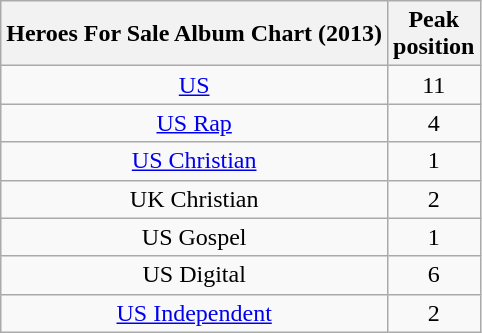<table class="wikitable sortable plainrowheaders" style="text-align:center">
<tr>
<th scope="col">Heroes For Sale Album Chart (2013)</th>
<th scope="col">Peak<br>position</th>
</tr>
<tr>
<td><a href='#'>US</a></td>
<td>11</td>
</tr>
<tr>
<td><a href='#'>US Rap</a></td>
<td>4</td>
</tr>
<tr>
<td><a href='#'>US Christian</a></td>
<td>1</td>
</tr>
<tr>
<td>UK Christian</td>
<td>2</td>
</tr>
<tr>
<td>US Gospel</td>
<td>1</td>
</tr>
<tr>
<td>US Digital</td>
<td>6</td>
</tr>
<tr>
<td><a href='#'>US Independent</a></td>
<td>2</td>
</tr>
</table>
